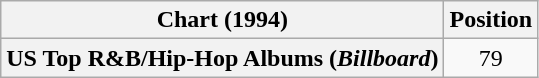<table class="wikitable plainrowheaders" style="text-align:center">
<tr>
<th scope="col">Chart (1994)</th>
<th scope="col">Position</th>
</tr>
<tr>
<th scope="row">US Top R&B/Hip-Hop Albums (<em>Billboard</em>)</th>
<td>79</td>
</tr>
</table>
